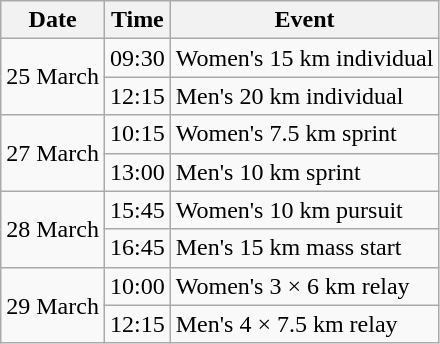<table class="wikitable">
<tr>
<th>Date</th>
<th>Time</th>
<th>Event</th>
</tr>
<tr>
<td rowspan=2>25 March</td>
<td>09:30</td>
<td>Women's 15 km individual</td>
</tr>
<tr>
<td>12:15</td>
<td>Men's 20 km individual</td>
</tr>
<tr>
<td rowspan=2>27 March</td>
<td>10:15</td>
<td>Women's 7.5 km sprint</td>
</tr>
<tr>
<td>13:00</td>
<td>Men's 10 km sprint</td>
</tr>
<tr>
<td rowspan=2>28 March</td>
<td>15:45</td>
<td>Women's 10 km pursuit</td>
</tr>
<tr>
<td>16:45</td>
<td>Men's 15 km mass start</td>
</tr>
<tr>
<td rowspan=2>29 March</td>
<td>10:00</td>
<td>Women's 3 × 6 km relay</td>
</tr>
<tr>
<td>12:15</td>
<td>Men's 4 × 7.5 km relay</td>
</tr>
</table>
